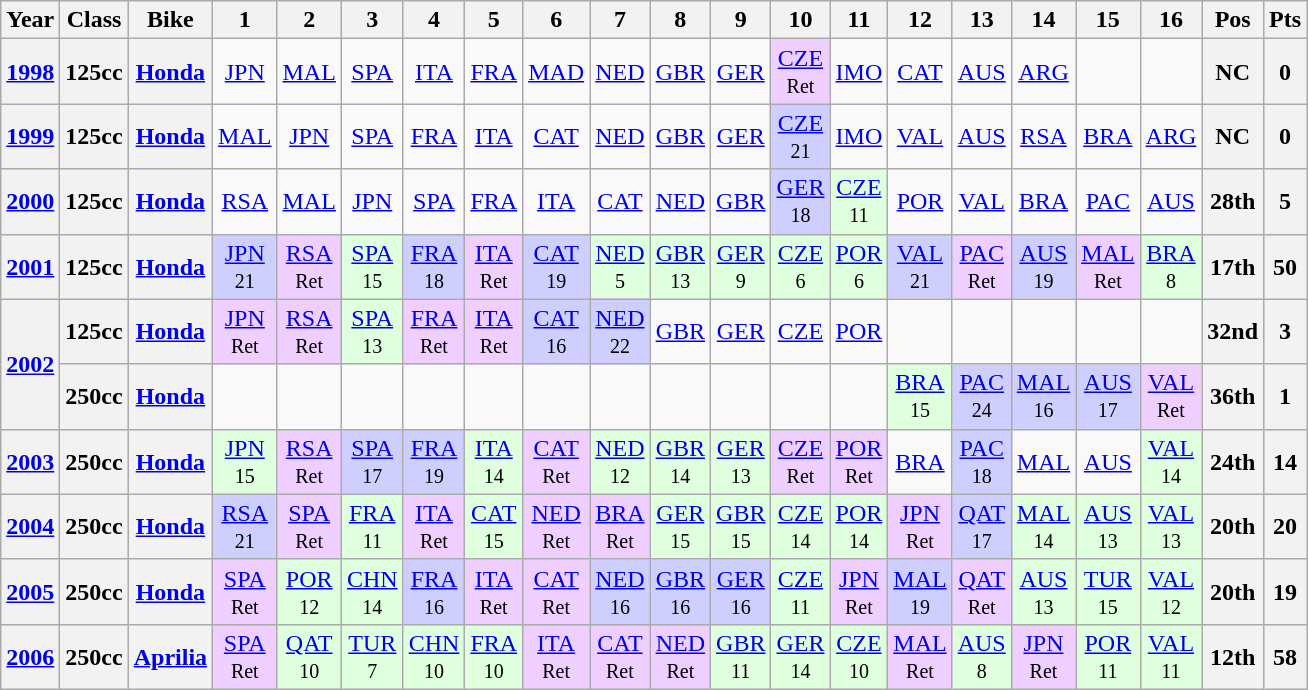<table class="wikitable" style="text-align:center">
<tr>
<th>Year</th>
<th>Class</th>
<th>Bike</th>
<th>1</th>
<th>2</th>
<th>3</th>
<th>4</th>
<th>5</th>
<th>6</th>
<th>7</th>
<th>8</th>
<th>9</th>
<th>10</th>
<th>11</th>
<th>12</th>
<th>13</th>
<th>14</th>
<th>15</th>
<th>16</th>
<th>Pos</th>
<th>Pts</th>
</tr>
<tr>
<th><a href='#'>1998</a></th>
<th>125cc</th>
<th><a href='#'>Honda</a></th>
<td><a href='#'>JPN</a></td>
<td><a href='#'>MAL</a></td>
<td><a href='#'>SPA</a></td>
<td><a href='#'>ITA</a></td>
<td><a href='#'>FRA</a></td>
<td><a href='#'>MAD</a></td>
<td><a href='#'>NED</a></td>
<td><a href='#'>GBR</a></td>
<td><a href='#'>GER</a></td>
<td style="background:#EFCFFF;"><a href='#'>CZE</a><br><small>Ret</small></td>
<td><a href='#'>IMO</a></td>
<td><a href='#'>CAT</a></td>
<td><a href='#'>AUS</a></td>
<td><a href='#'>ARG</a></td>
<td></td>
<td></td>
<th>NC</th>
<th>0</th>
</tr>
<tr>
<th><a href='#'>1999</a></th>
<th>125cc</th>
<th><a href='#'>Honda</a></th>
<td><a href='#'>MAL</a></td>
<td><a href='#'>JPN</a></td>
<td><a href='#'>SPA</a></td>
<td><a href='#'>FRA</a></td>
<td><a href='#'>ITA</a></td>
<td><a href='#'>CAT</a></td>
<td><a href='#'>NED</a></td>
<td><a href='#'>GBR</a></td>
<td><a href='#'>GER</a></td>
<td style="background:#CFCFFF;"><a href='#'>CZE</a><br><small>21</small></td>
<td><a href='#'>IMO</a></td>
<td><a href='#'>VAL</a></td>
<td><a href='#'>AUS</a></td>
<td><a href='#'>RSA</a></td>
<td><a href='#'>BRA</a></td>
<td><a href='#'>ARG</a></td>
<th>NC</th>
<th>0</th>
</tr>
<tr>
<th><a href='#'>2000</a></th>
<th>125cc</th>
<th><a href='#'>Honda</a></th>
<td><a href='#'>RSA</a></td>
<td><a href='#'>MAL</a></td>
<td><a href='#'>JPN</a></td>
<td><a href='#'>SPA</a></td>
<td><a href='#'>FRA</a></td>
<td><a href='#'>ITA</a></td>
<td><a href='#'>CAT</a></td>
<td><a href='#'>NED</a></td>
<td><a href='#'>GBR</a></td>
<td style="background:#CFCFFF;"><a href='#'>GER</a><br><small>18</small></td>
<td style="background:#DFFFDF;"><a href='#'>CZE</a><br><small>11</small></td>
<td><a href='#'>POR</a></td>
<td><a href='#'>VAL</a></td>
<td><a href='#'>BRA</a></td>
<td><a href='#'>PAC</a></td>
<td><a href='#'>AUS</a></td>
<th>28th</th>
<th>5</th>
</tr>
<tr>
<th><a href='#'>2001</a></th>
<th>125cc</th>
<th><a href='#'>Honda</a></th>
<td style="background:#CFCFFF;"><a href='#'>JPN</a><br><small>21</small></td>
<td style="background:#EFCFFF;"><a href='#'>RSA</a><br><small>Ret</small></td>
<td style="background:#DFFFDF;"><a href='#'>SPA</a><br><small>15</small></td>
<td style="background:#CFCFFF;"><a href='#'>FRA</a><br><small>18</small></td>
<td style="background:#EFCFFF;"><a href='#'>ITA</a><br><small>Ret</small></td>
<td style="background:#CFCFFF;"><a href='#'>CAT</a><br><small>19</small></td>
<td style="background:#DFFFDF;"><a href='#'>NED</a><br><small>5</small></td>
<td style="background:#DFFFDF;"><a href='#'>GBR</a><br><small>13</small></td>
<td style="background:#DFFFDF;"><a href='#'>GER</a><br><small>9</small></td>
<td style="background:#DFFFDF;"><a href='#'>CZE</a><br><small>6</small></td>
<td style="background:#DFFFDF;"><a href='#'>POR</a><br><small>6</small></td>
<td style="background:#CFCFFF;"><a href='#'>VAL</a><br><small>21</small></td>
<td style="background:#EFCFFF;"><a href='#'>PAC</a><br><small>Ret</small></td>
<td style="background:#CFCFFF;"><a href='#'>AUS</a><br><small>19</small></td>
<td style="background:#EFCFFF;"><a href='#'>MAL</a><br><small>Ret</small></td>
<td style="background:#DFFFDF;"><a href='#'>BRA</a><br><small>8</small></td>
<th>17th</th>
<th>50</th>
</tr>
<tr>
<th rowspan=2 align="left"><a href='#'>2002</a></th>
<th>125cc</th>
<th><a href='#'>Honda</a></th>
<td style="background:#EFCFFF;"><a href='#'>JPN</a><br><small>Ret</small></td>
<td style="background:#EFCFFF;"><a href='#'>RSA</a><br><small>Ret</small></td>
<td style="background:#DFFFDF;"><a href='#'>SPA</a><br><small>13</small></td>
<td style="background:#EFCFFF;"><a href='#'>FRA</a><br><small>Ret</small></td>
<td style="background:#EFCFFF;"><a href='#'>ITA</a><br><small>Ret</small></td>
<td style="background:#CFCFFF;"><a href='#'>CAT</a><br><small>16</small></td>
<td style="background:#CFCFFF;"><a href='#'>NED</a><br><small>22</small></td>
<td><a href='#'>GBR</a></td>
<td><a href='#'>GER</a></td>
<td><a href='#'>CZE</a></td>
<td><a href='#'>POR</a></td>
<td></td>
<td></td>
<td></td>
<td></td>
<td></td>
<th>32nd</th>
<th>3</th>
</tr>
<tr>
<th>250cc</th>
<th><a href='#'>Honda</a></th>
<td></td>
<td></td>
<td></td>
<td></td>
<td></td>
<td></td>
<td></td>
<td></td>
<td></td>
<td></td>
<td></td>
<td style="background:#DFFFDF;"><a href='#'>BRA</a><br><small>15</small></td>
<td style="background:#CFCFFF;"><a href='#'>PAC</a><br><small>24</small></td>
<td style="background:#CFCFFF;"><a href='#'>MAL</a><br><small>16</small></td>
<td style="background:#CFCFFF;"><a href='#'>AUS</a><br><small>17</small></td>
<td style="background:#EFCFFF;"><a href='#'>VAL</a><br><small>Ret</small></td>
<th>36th</th>
<th>1</th>
</tr>
<tr>
<th><a href='#'>2003</a></th>
<th>250cc</th>
<th><a href='#'>Honda</a></th>
<td style="background:#DFFFDF;"><a href='#'>JPN</a><br><small>15</small></td>
<td style="background:#EFCFFF;"><a href='#'>RSA</a><br><small>Ret</small></td>
<td style="background:#CFCFFF;"><a href='#'>SPA</a><br><small>17</small></td>
<td style="background:#CFCFFF;"><a href='#'>FRA</a><br><small>19</small></td>
<td style="background:#DFFFDF;"><a href='#'>ITA</a><br><small>14</small></td>
<td style="background:#EFCFFF;"><a href='#'>CAT</a><br><small>Ret</small></td>
<td style="background:#DFFFDF;"><a href='#'>NED</a><br><small>12</small></td>
<td style="background:#DFFFDF;"><a href='#'>GBR</a><br><small>14</small></td>
<td style="background:#DFFFDF;"><a href='#'>GER</a><br><small>13</small></td>
<td style="background:#EFCFFF;"><a href='#'>CZE</a><br><small>Ret</small></td>
<td style="background:#EFCFFF;"><a href='#'>POR</a><br><small>Ret</small></td>
<td><a href='#'>BRA</a></td>
<td style="background:#CFCFFF;"><a href='#'>PAC</a><br><small>18</small></td>
<td><a href='#'>MAL</a></td>
<td><a href='#'>AUS</a></td>
<td style="background:#DFFFDF;"><a href='#'>VAL</a><br><small>14</small></td>
<th>24th</th>
<th>14</th>
</tr>
<tr>
<th><a href='#'>2004</a></th>
<th>250cc</th>
<th><a href='#'>Honda</a></th>
<td style="background:#CFCFFF;"><a href='#'>RSA</a><br><small>21</small></td>
<td style="background:#EFCFFF;"><a href='#'>SPA</a><br><small>Ret</small></td>
<td style="background:#DFFFDF;"><a href='#'>FRA</a><br><small>11</small></td>
<td style="background:#EFCFFF;"><a href='#'>ITA</a><br><small>Ret</small></td>
<td style="background:#DFFFDF;"><a href='#'>CAT</a><br><small>15</small></td>
<td style="background:#EFCFFF;"><a href='#'>NED</a><br><small>Ret</small></td>
<td style="background:#EFCFFF;"><a href='#'>BRA</a><br><small>Ret</small></td>
<td style="background:#DFFFDF;"><a href='#'>GER</a><br><small>15</small></td>
<td style="background:#DFFFDF;"><a href='#'>GBR</a><br><small>15</small></td>
<td style="background:#DFFFDF;"><a href='#'>CZE</a><br><small>14</small></td>
<td style="background:#DFFFDF;"><a href='#'>POR</a><br><small>14</small></td>
<td style="background:#EFCFFF;"><a href='#'>JPN</a><br><small>Ret</small></td>
<td style="background:#CFCFFF;"><a href='#'>QAT</a><br><small>17</small></td>
<td style="background:#DFFFDF;"><a href='#'>MAL</a><br><small>14</small></td>
<td style="background:#DFFFDF;"><a href='#'>AUS</a><br><small>13</small></td>
<td style="background:#DFFFDF;"><a href='#'>VAL</a><br><small>13</small></td>
<th>20th</th>
<th>20</th>
</tr>
<tr>
<th><a href='#'>2005</a></th>
<th>250cc</th>
<th><a href='#'>Honda</a></th>
<td style="background:#EFCFFF;"><a href='#'>SPA</a><br><small>Ret</small></td>
<td style="background:#DFFFDF;"><a href='#'>POR</a><br><small>12</small></td>
<td style="background:#DFFFDF;"><a href='#'>CHN</a><br><small>14</small></td>
<td style="background:#CFCFFF;"><a href='#'>FRA</a><br><small>16</small></td>
<td style="background:#EFCFFF;"><a href='#'>ITA</a><br><small>Ret</small></td>
<td style="background:#EFCFFF;"><a href='#'>CAT</a><br><small>Ret</small></td>
<td style="background:#CFCFFF;"><a href='#'>NED</a><br><small>16</small></td>
<td style="background:#CFCFFF;"><a href='#'>GBR</a><br><small>16</small></td>
<td style="background:#CFCFFF;"><a href='#'>GER</a><br><small>16</small></td>
<td style="background:#DFFFDF;"><a href='#'>CZE</a><br><small>11</small></td>
<td style="background:#EFCFFF;"><a href='#'>JPN</a><br><small>Ret</small></td>
<td style="background:#CFCFFF;"><a href='#'>MAL</a><br><small>19</small></td>
<td style="background:#EFCFFF;"><a href='#'>QAT</a><br><small>Ret</small></td>
<td style="background:#DFFFDF;"><a href='#'>AUS</a><br><small>13</small></td>
<td style="background:#DFFFDF;"><a href='#'>TUR</a><br><small>15</small></td>
<td style="background:#DFFFDF;"><a href='#'>VAL</a><br><small>12</small></td>
<th>20th</th>
<th>19</th>
</tr>
<tr>
<th><a href='#'>2006</a></th>
<th>250cc</th>
<th><a href='#'>Aprilia</a></th>
<td style="background:#EFCFFF;"><a href='#'>SPA</a><br><small>Ret</small></td>
<td style="background:#DFFFDF;"><a href='#'>QAT</a><br><small>10</small></td>
<td style="background:#DFFFDF;"><a href='#'>TUR</a><br><small>7</small></td>
<td style="background:#DFFFDF;"><a href='#'>CHN</a><br><small>10</small></td>
<td style="background:#DFFFDF;"><a href='#'>FRA</a><br><small>10</small></td>
<td style="background:#EFCFFF;"><a href='#'>ITA</a><br><small>Ret</small></td>
<td style="background:#EFCFFF;"><a href='#'>CAT</a><br><small>Ret</small></td>
<td style="background:#EFCFFF;"><a href='#'>NED</a><br><small>Ret</small></td>
<td style="background:#DFFFDF;"><a href='#'>GBR</a><br><small>11</small></td>
<td style="background:#DFFFDF;"><a href='#'>GER</a><br><small>14</small></td>
<td style="background:#DFFFDF;"><a href='#'>CZE</a><br><small>10</small></td>
<td style="background:#EFCFFF;"><a href='#'>MAL</a><br><small>Ret</small></td>
<td style="background:#DFFFDF;"><a href='#'>AUS</a><br><small>8</small></td>
<td style="background:#EFCFFF;"><a href='#'>JPN</a><br><small>Ret</small></td>
<td style="background:#DFFFDF;"><a href='#'>POR</a><br><small>11</small></td>
<td style="background:#DFFFDF;"><a href='#'>VAL</a><br><small>11</small></td>
<th>12th</th>
<th>58</th>
</tr>
</table>
